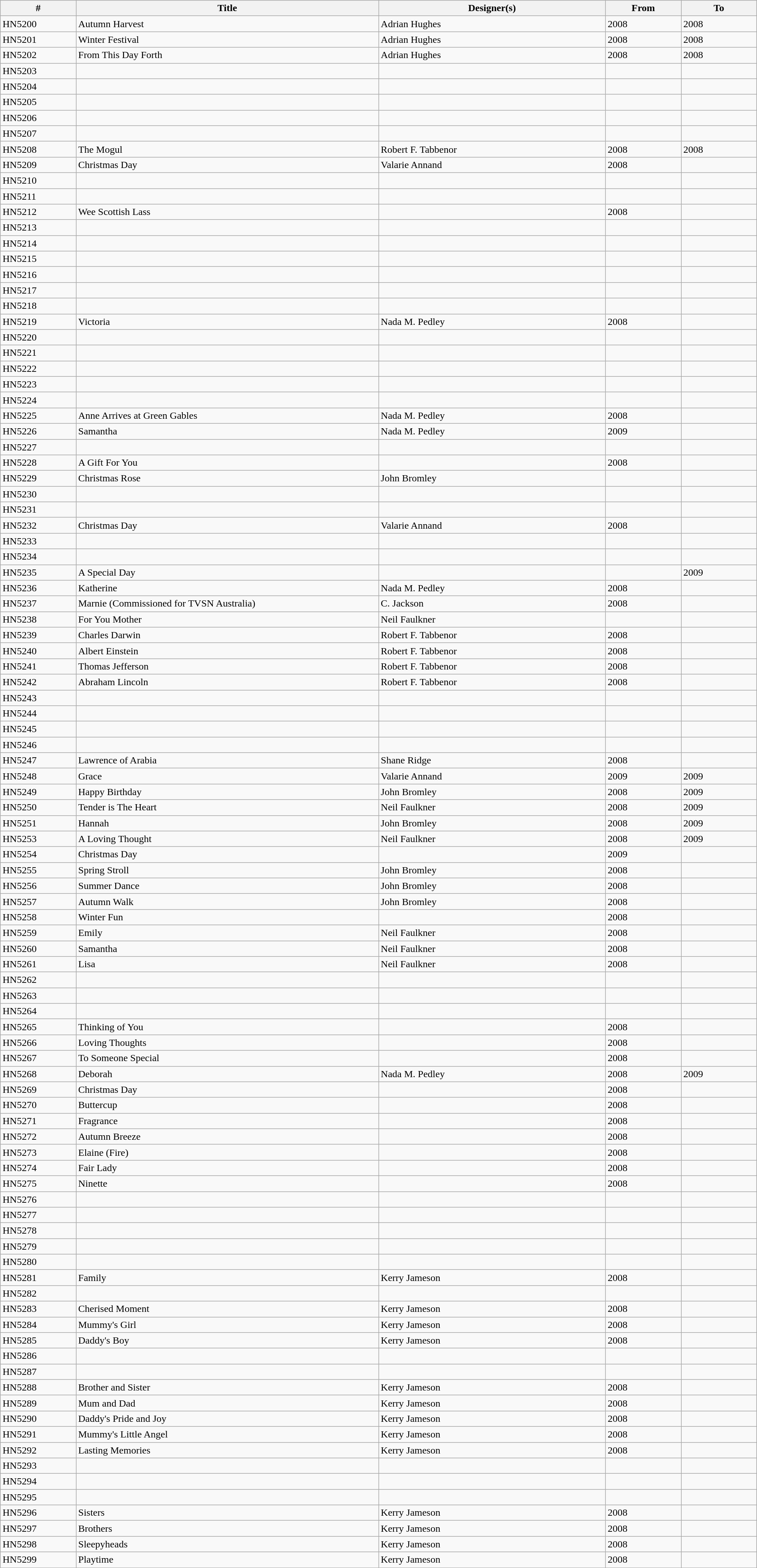<table class="wikitable collapsible" width="97%" border="1" cellpadding="1" cellspacing="0" align="centre">
<tr>
<th width=10%>#</th>
<th width=40%>Title</th>
<th width=30%>Designer(s)</th>
<th width=10%>From</th>
<th width=10%>To</th>
</tr>
<tr>
<td>HN5200</td>
<td>Autumn Harvest</td>
<td>Adrian Hughes</td>
<td>2008</td>
<td>2008</td>
</tr>
<tr>
<td>HN5201</td>
<td>Winter Festival</td>
<td>Adrian Hughes</td>
<td>2008</td>
<td>2008</td>
</tr>
<tr>
<td>HN5202</td>
<td>From This Day Forth</td>
<td>Adrian Hughes</td>
<td>2008</td>
<td>2008</td>
</tr>
<tr>
<td>HN5203</td>
<td></td>
<td></td>
<td></td>
<td></td>
</tr>
<tr>
<td>HN5204</td>
<td></td>
<td></td>
<td></td>
<td></td>
</tr>
<tr>
<td>HN5205</td>
<td></td>
<td></td>
<td></td>
<td></td>
</tr>
<tr>
<td>HN5206</td>
<td></td>
<td></td>
<td></td>
<td></td>
</tr>
<tr>
<td>HN5207</td>
<td></td>
<td></td>
<td></td>
<td></td>
</tr>
<tr>
<td>HN5208</td>
<td>The Mogul</td>
<td>Robert F. Tabbenor</td>
<td>2008</td>
<td>2008</td>
</tr>
<tr>
<td>HN5209</td>
<td>Christmas Day</td>
<td>Valarie Annand</td>
<td>2008</td>
<td></td>
</tr>
<tr>
<td>HN5210</td>
<td></td>
<td></td>
<td></td>
<td></td>
</tr>
<tr>
<td>HN5211</td>
<td></td>
<td></td>
<td></td>
<td></td>
</tr>
<tr>
<td>HN5212</td>
<td>Wee Scottish Lass</td>
<td></td>
<td>2008</td>
<td></td>
</tr>
<tr>
<td>HN5213</td>
<td></td>
<td></td>
<td></td>
<td></td>
</tr>
<tr>
<td>HN5214</td>
<td></td>
<td></td>
<td></td>
<td></td>
</tr>
<tr>
<td>HN5215</td>
<td></td>
<td></td>
<td></td>
<td></td>
</tr>
<tr>
<td>HN5216</td>
<td></td>
<td></td>
<td></td>
<td></td>
</tr>
<tr>
<td>HN5217</td>
<td></td>
<td></td>
<td></td>
<td></td>
</tr>
<tr>
<td>HN5218</td>
<td></td>
<td></td>
<td></td>
<td></td>
</tr>
<tr>
<td>HN5219</td>
<td>Victoria</td>
<td>Nada M. Pedley</td>
<td>2008</td>
<td></td>
</tr>
<tr>
<td>HN5220</td>
<td></td>
<td></td>
<td></td>
<td></td>
</tr>
<tr>
<td>HN5221</td>
<td></td>
<td></td>
<td></td>
<td></td>
</tr>
<tr>
<td>HN5222</td>
<td></td>
<td></td>
<td></td>
<td></td>
</tr>
<tr>
<td>HN5223</td>
<td></td>
<td></td>
<td></td>
<td></td>
</tr>
<tr>
<td>HN5224</td>
<td></td>
<td></td>
<td></td>
<td></td>
</tr>
<tr>
<td>HN5225</td>
<td>Anne Arrives at Green Gables</td>
<td>Nada M. Pedley</td>
<td>2008</td>
<td></td>
</tr>
<tr>
<td>HN5226</td>
<td>Samantha</td>
<td>Nada M. Pedley</td>
<td>2009</td>
<td></td>
</tr>
<tr>
<td>HN5227</td>
<td></td>
<td></td>
<td></td>
<td></td>
</tr>
<tr>
<td>HN5228</td>
<td>A Gift For You</td>
<td></td>
<td>2008</td>
<td></td>
</tr>
<tr>
<td>HN5229</td>
<td>Christmas Rose</td>
<td>John Bromley</td>
<td></td>
<td></td>
</tr>
<tr>
<td>HN5230</td>
<td></td>
<td></td>
<td></td>
<td></td>
</tr>
<tr>
<td>HN5231</td>
<td></td>
<td></td>
<td></td>
<td></td>
</tr>
<tr>
<td>HN5232</td>
<td>Christmas Day</td>
<td>Valarie Annand</td>
<td>2008</td>
<td></td>
</tr>
<tr>
<td>HN5233</td>
<td></td>
<td></td>
<td></td>
<td></td>
</tr>
<tr>
<td>HN5234</td>
<td></td>
<td></td>
<td></td>
<td></td>
</tr>
<tr>
<td>HN5235</td>
<td>A Special Day</td>
<td></td>
<td></td>
<td>2009</td>
</tr>
<tr>
<td>HN5236</td>
<td>Katherine</td>
<td>Nada M. Pedley</td>
<td>2008</td>
<td></td>
</tr>
<tr>
<td>HN5237</td>
<td>Marnie (Commissioned for TVSN Australia)</td>
<td>C. Jackson</td>
<td>2008</td>
<td></td>
</tr>
<tr>
<td>HN5238</td>
<td>For You Mother</td>
<td>Neil Faulkner</td>
<td></td>
<td></td>
</tr>
<tr>
<td>HN5239</td>
<td>Charles Darwin</td>
<td>Robert F. Tabbenor</td>
<td>2008</td>
<td></td>
</tr>
<tr>
<td>HN5240</td>
<td>Albert Einstein</td>
<td>Robert F. Tabbenor</td>
<td>2008</td>
<td></td>
</tr>
<tr>
<td>HN5241</td>
<td>Thomas Jefferson</td>
<td>Robert F. Tabbenor</td>
<td>2008</td>
<td></td>
</tr>
<tr>
<td>HN5242</td>
<td>Abraham Lincoln</td>
<td>Robert F. Tabbenor</td>
<td>2008</td>
<td></td>
</tr>
<tr>
<td>HN5243</td>
<td></td>
<td></td>
<td></td>
<td></td>
</tr>
<tr>
<td>HN5244</td>
<td></td>
<td></td>
<td></td>
<td></td>
</tr>
<tr>
<td>HN5245</td>
<td></td>
<td></td>
<td></td>
<td></td>
</tr>
<tr>
<td>HN5246</td>
<td></td>
<td></td>
<td></td>
<td></td>
</tr>
<tr>
<td>HN5247</td>
<td>Lawrence of Arabia</td>
<td>Shane Ridge</td>
<td>2008</td>
<td></td>
</tr>
<tr>
<td>HN5248</td>
<td>Grace</td>
<td>Valarie Annand</td>
<td>2009</td>
<td>2009</td>
</tr>
<tr>
<td>HN5249</td>
<td>Happy Birthday</td>
<td>John Bromley</td>
<td>2008</td>
<td>2009</td>
</tr>
<tr>
<td>HN5250</td>
<td>Tender is The Heart</td>
<td>Neil Faulkner</td>
<td>2008</td>
<td>2009</td>
</tr>
<tr>
<td>HN5251</td>
<td>Hannah</td>
<td>John Bromley</td>
<td>2008</td>
<td>2009</td>
</tr>
<tr>
<td>HN5253</td>
<td>A Loving Thought</td>
<td>Neil Faulkner</td>
<td>2008</td>
<td>2009</td>
</tr>
<tr>
<td>HN5254</td>
<td>Christmas Day</td>
<td></td>
<td>2009</td>
<td></td>
</tr>
<tr>
<td>HN5255</td>
<td>Spring Stroll</td>
<td>John Bromley</td>
<td>2008</td>
<td></td>
</tr>
<tr>
<td>HN5256</td>
<td>Summer Dance</td>
<td>John Bromley</td>
<td>2008</td>
<td></td>
</tr>
<tr>
<td>HN5257</td>
<td>Autumn Walk</td>
<td>John Bromley</td>
<td>2008</td>
<td></td>
</tr>
<tr>
<td>HN5258</td>
<td>Winter Fun</td>
<td></td>
<td>2008</td>
<td></td>
</tr>
<tr>
<td>HN5259</td>
<td>Emily</td>
<td>Neil Faulkner</td>
<td>2008</td>
<td></td>
</tr>
<tr>
<td>HN5260</td>
<td>Samantha</td>
<td>Neil Faulkner</td>
<td>2008</td>
<td></td>
</tr>
<tr>
<td>HN5261</td>
<td>Lisa</td>
<td>Neil Faulkner</td>
<td>2008</td>
<td></td>
</tr>
<tr>
<td>HN5262</td>
<td></td>
<td></td>
<td></td>
<td></td>
</tr>
<tr>
<td>HN5263</td>
<td></td>
<td></td>
<td></td>
<td></td>
</tr>
<tr>
<td>HN5264</td>
<td></td>
<td></td>
<td></td>
<td></td>
</tr>
<tr>
<td>HN5265</td>
<td>Thinking of You</td>
<td></td>
<td>2008</td>
<td></td>
</tr>
<tr>
<td>HN5266</td>
<td>Loving Thoughts</td>
<td></td>
<td>2008</td>
<td></td>
</tr>
<tr>
<td>HN5267</td>
<td>To Someone Special</td>
<td></td>
<td>2008</td>
<td></td>
</tr>
<tr>
<td>HN5268</td>
<td>Deborah</td>
<td>Nada M. Pedley</td>
<td>2008</td>
<td>2009</td>
</tr>
<tr>
<td>HN5269</td>
<td>Christmas Day</td>
<td></td>
<td>2008</td>
<td></td>
</tr>
<tr>
<td>HN5270</td>
<td>Buttercup</td>
<td></td>
<td>2008</td>
<td></td>
</tr>
<tr>
<td>HN5271</td>
<td>Fragrance</td>
<td></td>
<td>2008</td>
<td></td>
</tr>
<tr>
<td>HN5272</td>
<td>Autumn Breeze</td>
<td></td>
<td>2008</td>
<td></td>
</tr>
<tr>
<td>HN5273</td>
<td>Elaine (Fire)</td>
<td></td>
<td>2008</td>
<td></td>
</tr>
<tr>
<td>HN5274</td>
<td>Fair Lady</td>
<td></td>
<td>2008</td>
<td></td>
</tr>
<tr>
<td>HN5275</td>
<td>Ninette</td>
<td></td>
<td>2008</td>
<td></td>
</tr>
<tr>
<td>HN5276</td>
<td></td>
<td></td>
<td></td>
<td></td>
</tr>
<tr>
<td>HN5277</td>
<td></td>
<td></td>
<td></td>
<td></td>
</tr>
<tr>
<td>HN5278</td>
<td></td>
<td></td>
<td></td>
<td></td>
</tr>
<tr>
<td>HN5279</td>
<td></td>
<td></td>
<td></td>
<td></td>
</tr>
<tr>
<td>HN5280</td>
<td></td>
<td></td>
<td></td>
<td></td>
</tr>
<tr>
<td>HN5281</td>
<td>Family</td>
<td>Kerry Jameson</td>
<td>2008</td>
<td></td>
</tr>
<tr>
<td>HN5282</td>
<td></td>
<td></td>
<td></td>
<td></td>
</tr>
<tr>
<td>HN5283</td>
<td>Cherised Moment</td>
<td>Kerry Jameson</td>
<td>2008</td>
<td></td>
</tr>
<tr>
<td>HN5284</td>
<td>Mummy's Girl</td>
<td>Kerry Jameson</td>
<td>2008</td>
<td></td>
</tr>
<tr>
<td>HN5285</td>
<td>Daddy's Boy</td>
<td>Kerry Jameson</td>
<td>2008</td>
<td></td>
</tr>
<tr>
<td>HN5286</td>
<td></td>
<td></td>
<td></td>
<td></td>
</tr>
<tr>
<td>HN5287</td>
<td></td>
<td></td>
<td></td>
<td></td>
</tr>
<tr>
<td>HN5288</td>
<td>Brother and Sister</td>
<td>Kerry Jameson</td>
<td>2008</td>
<td></td>
</tr>
<tr>
<td>HN5289</td>
<td>Mum and Dad</td>
<td>Kerry Jameson</td>
<td>2008</td>
<td></td>
</tr>
<tr>
<td>HN5290</td>
<td>Daddy's Pride and Joy</td>
<td>Kerry Jameson</td>
<td>2008</td>
<td></td>
</tr>
<tr>
<td>HN5291</td>
<td>Mummy's Little Angel</td>
<td>Kerry Jameson</td>
<td>2008</td>
<td></td>
</tr>
<tr>
<td>HN5292</td>
<td>Lasting Memories</td>
<td>Kerry Jameson</td>
<td>2008</td>
<td></td>
</tr>
<tr>
<td>HN5293</td>
<td></td>
<td></td>
<td></td>
<td></td>
</tr>
<tr>
<td>HN5294</td>
<td></td>
<td></td>
<td></td>
<td></td>
</tr>
<tr>
<td>HN5295</td>
<td></td>
<td></td>
<td></td>
<td></td>
</tr>
<tr>
<td>HN5296</td>
<td>Sisters</td>
<td>Kerry Jameson</td>
<td>2008</td>
<td></td>
</tr>
<tr>
<td>HN5297</td>
<td>Brothers</td>
<td>Kerry Jameson</td>
<td>2008</td>
<td></td>
</tr>
<tr>
<td>HN5298</td>
<td>Sleepyheads</td>
<td>Kerry Jameson</td>
<td>2008</td>
<td></td>
</tr>
<tr>
<td>HN5299</td>
<td>Playtime</td>
<td>Kerry Jameson</td>
<td>2008</td>
<td></td>
</tr>
<tr>
</tr>
</table>
